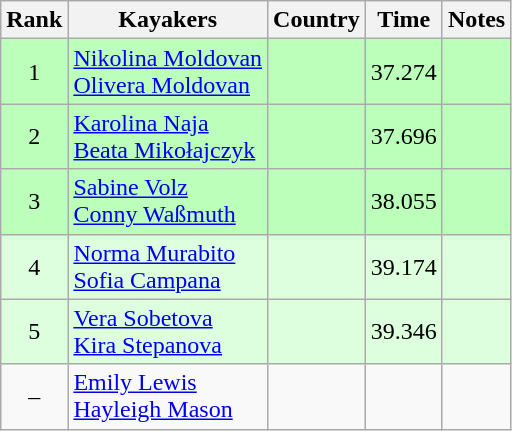<table class="wikitable" style="text-align:center">
<tr>
<th>Rank</th>
<th>Kayakers</th>
<th>Country</th>
<th>Time</th>
<th>Notes</th>
</tr>
<tr bgcolor=bbffbb>
<td>1</td>
<td align="left"><a href='#'>Nikolina Moldovan</a><br><a href='#'>Olivera Moldovan</a></td>
<td align="left"></td>
<td>37.274</td>
<td></td>
</tr>
<tr bgcolor=bbffbb>
<td>2</td>
<td align="left"><a href='#'>Karolina Naja</a><br><a href='#'>Beata Mikołajczyk</a></td>
<td align="left"></td>
<td>37.696</td>
<td></td>
</tr>
<tr bgcolor=bbffbb>
<td>3</td>
<td align="left"><a href='#'>Sabine Volz</a><br><a href='#'>Conny Waßmuth</a></td>
<td align="left"></td>
<td>38.055</td>
<td></td>
</tr>
<tr bgcolor=ddffdd>
<td>4</td>
<td align="left"><a href='#'>Norma Murabito</a><br><a href='#'>Sofia Campana</a></td>
<td align="left"></td>
<td>39.174</td>
<td></td>
</tr>
<tr bgcolor=ddffdd>
<td>5</td>
<td align="left"><a href='#'>Vera Sobetova</a><br><a href='#'>Kira Stepanova</a></td>
<td align="left"></td>
<td>39.346</td>
<td></td>
</tr>
<tr>
<td>–</td>
<td align="left"><a href='#'>Emily Lewis</a><br><a href='#'>Hayleigh Mason</a></td>
<td align="left"></td>
<td></td>
<td></td>
</tr>
</table>
